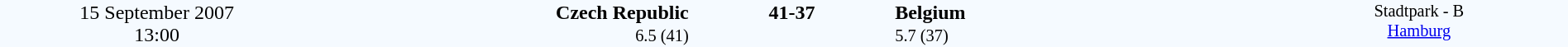<table style="width: 100%; background:#F5FAFF;" cellspacing="0">
<tr>
<td align=center rowspan=3 width=20%>15 September 2007<br>13:00</td>
</tr>
<tr>
<td width=24% align=right><strong>Czech Republic</strong></td>
<td align=center width=13%><strong>41-37</strong></td>
<td width=24%><strong>Belgium</strong></td>
<td style=font-size:85% rowspan=3 valign=top align=center>Stadtpark - B <br><a href='#'>Hamburg</a></td>
</tr>
<tr style=font-size:85%>
<td align=right>6.5 (41)</td>
<td align=center></td>
<td>5.7 (37)</td>
</tr>
</table>
